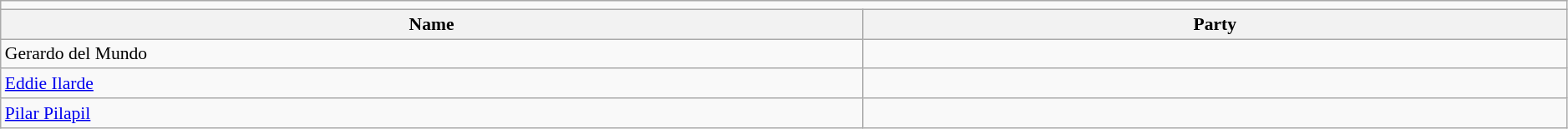<table class=wikitable style="font-size:90%" width=99%>
<tr>
<td colspan=4 bgcolor=></td>
</tr>
<tr>
<th width=55%>Name</th>
<th colspan=2 width=110px>Party</th>
</tr>
<tr>
<td>Gerardo del Mundo</td>
<td></td>
</tr>
<tr>
<td><a href='#'>Eddie Ilarde</a></td>
<td></td>
</tr>
<tr>
<td><a href='#'>Pilar Pilapil</a></td>
<td></td>
</tr>
</table>
